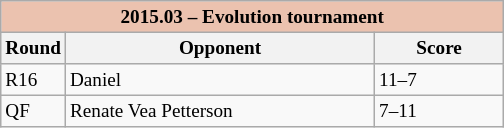<table class=wikitable style=font-size:80%>
<tr>
<td colspan=3 align=center bgcolor=#ebc2af><strong>2015.03 – Evolution tournament</strong></td>
</tr>
<tr>
<th>Round</th>
<th width=200>Opponent</th>
<th width=80>Score</th>
</tr>
<tr>
<td>R16</td>
<td> Daniel</td>
<td>11–7</td>
</tr>
<tr>
<td>QF</td>
<td> Renate Vea Petterson</td>
<td>7–11</td>
</tr>
</table>
